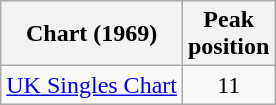<table class="wikitable sortable">
<tr>
<th>Chart (1969)</th>
<th>Peak<br>position</th>
</tr>
<tr>
<td><a href='#'>UK Singles Chart</a></td>
<td align="center">11</td>
</tr>
</table>
